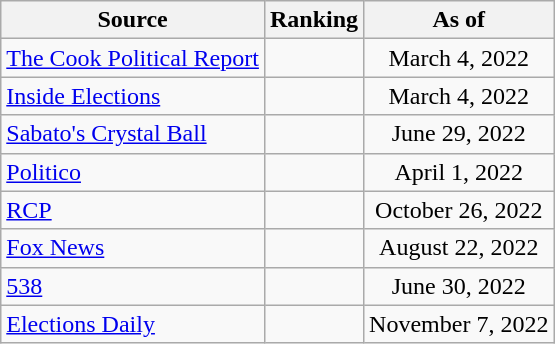<table class="wikitable" style="text-align:center">
<tr>
<th>Source</th>
<th>Ranking</th>
<th>As of</th>
</tr>
<tr>
<td align=left><a href='#'>The Cook Political Report</a></td>
<td></td>
<td>March 4, 2022</td>
</tr>
<tr>
<td align=left><a href='#'>Inside Elections</a></td>
<td></td>
<td>March 4, 2022</td>
</tr>
<tr>
<td align=left><a href='#'>Sabato's Crystal Ball</a></td>
<td></td>
<td>June 29, 2022</td>
</tr>
<tr>
<td align="left"><a href='#'>Politico</a></td>
<td></td>
<td>April 1, 2022</td>
</tr>
<tr>
<td align=left><a href='#'>RCP</a></td>
<td></td>
<td>October 26, 2022</td>
</tr>
<tr>
<td align=left><a href='#'>Fox News</a></td>
<td></td>
<td>August 22, 2022</td>
</tr>
<tr>
<td align="left"><a href='#'>538</a></td>
<td></td>
<td>June 30, 2022</td>
</tr>
<tr>
<td align="left"><a href='#'>Elections Daily</a></td>
<td></td>
<td>November 7, 2022</td>
</tr>
</table>
